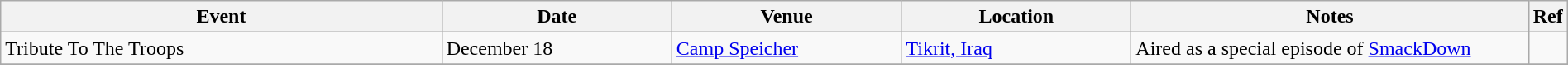<table class="wikitable plainrowheaders sortable" style="width:100%;">
<tr>
<th style="width:29%;">Event</th>
<th style="width:15%;">Date</th>
<th style="width:15%;">Venue</th>
<th style="width:15%;">Location</th>
<th style="width:99%;">Notes</th>
<th style="width:99%;">Ref</th>
</tr>
<tr>
<td>Tribute To The Troops</td>
<td>December 18<br></td>
<td><a href='#'>Camp Speicher</a></td>
<td><a href='#'>Tikrit, Iraq</a></td>
<td>Aired as a special episode of <a href='#'>SmackDown</a></td>
<td></td>
</tr>
<tr>
</tr>
</table>
